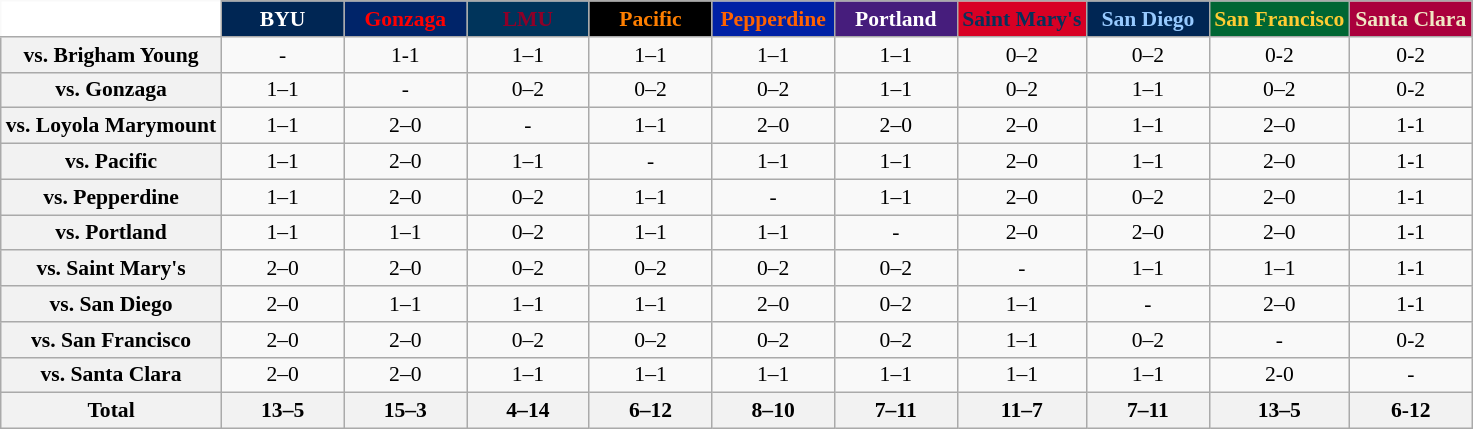<table class="wikitable" style="white-space:nowrap;font-size:90%;">
<tr>
<th colspan=1 style="background:white; border-top-style:hidden; border-left-style:hidden;"   width=75> </th>
<th style="background:#002654; color:#FFFFFF;"  width=75>BYU</th>
<th style="background:#002469; color:#FF0000;"  width=75>Gonzaga</th>
<th style="background:#00345B; color:#8E0028;"  width=75>LMU</th>
<th style="background:#000000; color:#FF7F00;"  width=75>Pacific</th>
<th style="background:#0021A5; color:#FF6200;"  width=75>Pepperdine</th>
<th style="background:#461D7C; color:#FFFFFF;"  width=75>Portland</th>
<th style="background:#D80024; color:#06315B;"  width=75>Saint Mary's</th>
<th style="background:#002654; color:#97CAFF;"  width=75>San Diego</th>
<th style="background:#006633; color:#FFCC33;"  width=75>San Francisco</th>
<th style="background:#AA003D; color:#F0E8C4;"  width=75>Santa Clara</th>
</tr>
<tr style="text-align:center;">
<th>vs. Brigham Young</th>
<td>-</td>
<td>1-1</td>
<td>1–1</td>
<td>1–1</td>
<td>1–1</td>
<td>1–1</td>
<td>0–2</td>
<td>0–2</td>
<td>0-2</td>
<td>0-2</td>
</tr>
<tr style="text-align:center;">
<th>vs. Gonzaga</th>
<td>1–1</td>
<td>-</td>
<td>0–2</td>
<td>0–2</td>
<td>0–2</td>
<td>1–1</td>
<td>0–2</td>
<td>1–1</td>
<td>0–2</td>
<td>0-2</td>
</tr>
<tr style="text-align:center;">
<th>vs. Loyola Marymount</th>
<td>1–1</td>
<td>2–0</td>
<td>-</td>
<td>1–1</td>
<td>2–0</td>
<td>2–0</td>
<td>2–0</td>
<td>1–1</td>
<td>2–0</td>
<td>1-1</td>
</tr>
<tr style="text-align:center;">
<th>vs. Pacific</th>
<td>1–1</td>
<td>2–0</td>
<td>1–1</td>
<td>-</td>
<td>1–1</td>
<td>1–1</td>
<td>2–0</td>
<td>1–1</td>
<td>2–0</td>
<td>1-1</td>
</tr>
<tr style="text-align:center;">
<th>vs. Pepperdine</th>
<td>1–1</td>
<td>2–0</td>
<td>0–2</td>
<td>1–1</td>
<td>-</td>
<td>1–1</td>
<td>2–0</td>
<td>0–2</td>
<td>2–0</td>
<td>1-1</td>
</tr>
<tr style="text-align:center;">
<th>vs. Portland</th>
<td>1–1</td>
<td>1–1</td>
<td>0–2</td>
<td>1–1</td>
<td>1–1</td>
<td>-</td>
<td>2–0</td>
<td>2–0</td>
<td>2–0</td>
<td>1-1</td>
</tr>
<tr style="text-align:center;">
<th>vs. Saint Mary's</th>
<td>2–0</td>
<td>2–0</td>
<td>0–2</td>
<td>0–2</td>
<td>0–2</td>
<td>0–2</td>
<td>-</td>
<td>1–1</td>
<td>1–1</td>
<td>1-1</td>
</tr>
<tr style="text-align:center;">
<th>vs. San Diego</th>
<td>2–0</td>
<td>1–1</td>
<td>1–1</td>
<td>1–1</td>
<td>2–0</td>
<td>0–2</td>
<td>1–1</td>
<td>-</td>
<td>2–0</td>
<td>1-1</td>
</tr>
<tr style="text-align:center;">
<th>vs. San Francisco</th>
<td>2–0</td>
<td>2–0</td>
<td>0–2</td>
<td>0–2</td>
<td>0–2</td>
<td>0–2</td>
<td>1–1</td>
<td>0–2</td>
<td>-</td>
<td>0-2</td>
</tr>
<tr style="text-align:center;">
<th>vs. Santa Clara</th>
<td>2–0</td>
<td>2–0</td>
<td>1–1</td>
<td>1–1</td>
<td>1–1</td>
<td>1–1</td>
<td>1–1</td>
<td>1–1</td>
<td>2-0</td>
<td>-<br></td>
</tr>
<tr style="text-align:center;">
<th>Total</th>
<th>13–5</th>
<th>15–3</th>
<th>4–14</th>
<th>6–12</th>
<th>8–10</th>
<th>7–11</th>
<th>11–7</th>
<th>7–11</th>
<th>13–5</th>
<th>6-12</th>
</tr>
</table>
